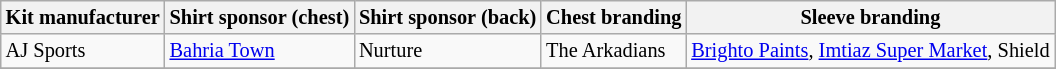<table class="wikitable"  style="font-size:85%;">
<tr>
<th>Kit manufacturer</th>
<th>Shirt sponsor (chest)</th>
<th>Shirt sponsor (back)</th>
<th>Chest branding</th>
<th>Sleeve branding</th>
</tr>
<tr>
<td>AJ Sports</td>
<td><a href='#'>Bahria Town</a></td>
<td>Nurture</td>
<td>The Arkadians</td>
<td><a href='#'>Brighto Paints</a>, <a href='#'>Imtiaz Super Market</a>, Shield</td>
</tr>
<tr>
</tr>
</table>
